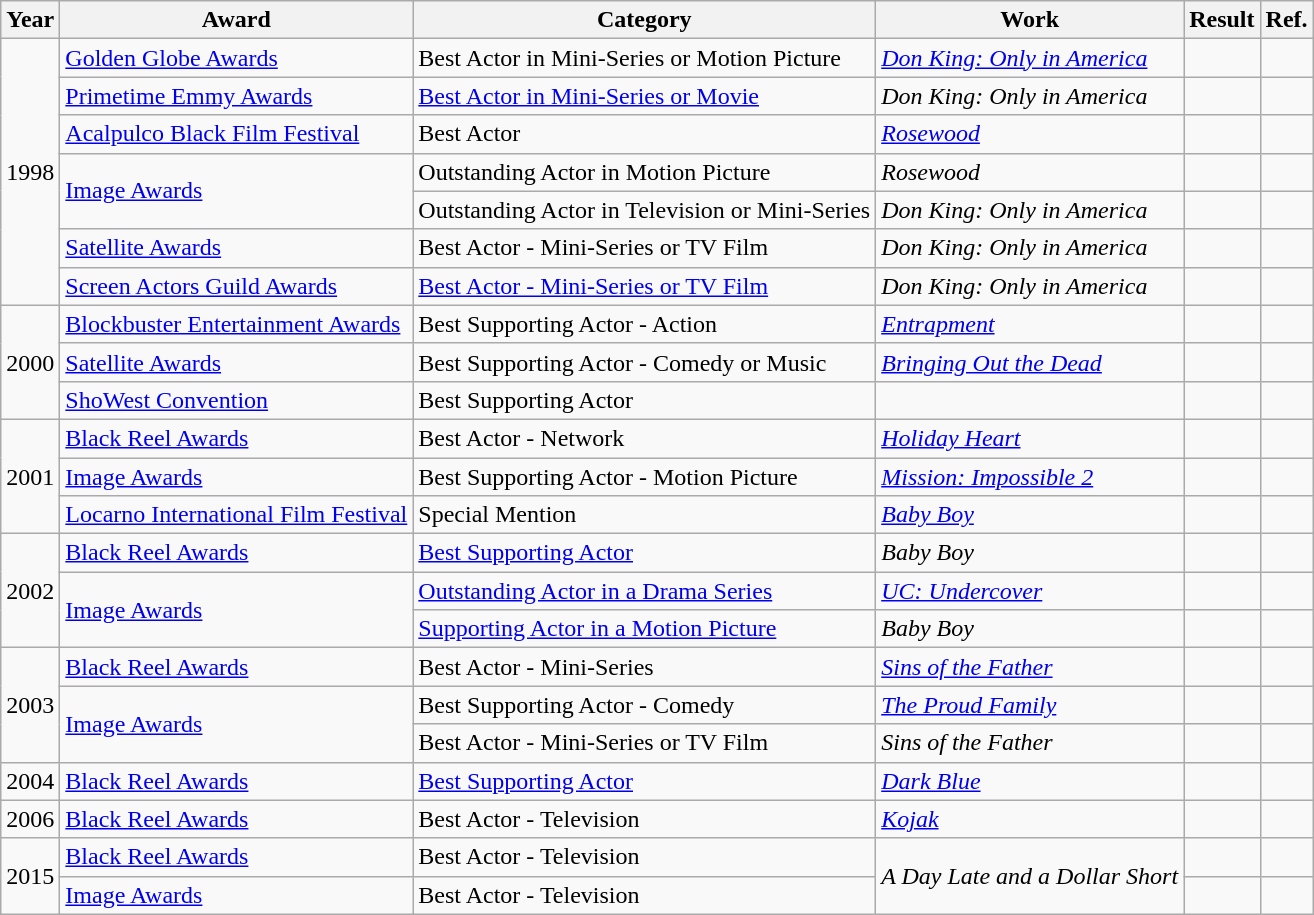<table class="wikitable sortable">
<tr>
<th>Year</th>
<th>Award</th>
<th>Category</th>
<th>Work</th>
<th>Result</th>
<th>Ref.</th>
</tr>
<tr>
<td rowspan=7>1998</td>
<td><a href='#'>Golden Globe Awards</a></td>
<td>Best Actor in Mini-Series or Motion Picture</td>
<td><em><a href='#'>Don King: Only in America</a></em></td>
<td></td>
<td></td>
</tr>
<tr>
<td><a href='#'>Primetime Emmy Awards</a></td>
<td><a href='#'>Best Actor in Mini-Series or Movie</a></td>
<td><em>Don King: Only in America</em></td>
<td></td>
<td></td>
</tr>
<tr>
<td><a href='#'>Acalpulco Black Film Festival</a></td>
<td>Best Actor</td>
<td><em><a href='#'>Rosewood</a></em></td>
<td></td>
<td></td>
</tr>
<tr>
<td rowspan=2><a href='#'>Image Awards</a></td>
<td>Outstanding Actor in Motion Picture</td>
<td><em>Rosewood</em></td>
<td></td>
<td></td>
</tr>
<tr>
<td>Outstanding Actor in Television or Mini-Series</td>
<td><em>Don King: Only in America</em></td>
<td></td>
<td></td>
</tr>
<tr>
<td><a href='#'>Satellite Awards</a></td>
<td>Best Actor - Mini-Series or TV Film</td>
<td><em>Don King: Only in America</em></td>
<td></td>
<td></td>
</tr>
<tr>
<td><a href='#'>Screen Actors Guild Awards</a></td>
<td><a href='#'>Best Actor - Mini-Series or TV Film</a></td>
<td><em>Don King: Only in America</em></td>
<td></td>
<td></td>
</tr>
<tr>
<td rowspan=3>2000</td>
<td><a href='#'>Blockbuster Entertainment Awards</a></td>
<td>Best Supporting Actor - Action</td>
<td><em><a href='#'>Entrapment</a></em></td>
<td></td>
<td></td>
</tr>
<tr>
<td><a href='#'>Satellite Awards</a></td>
<td>Best Supporting Actor - Comedy or Music</td>
<td><em><a href='#'>Bringing Out the Dead</a></em></td>
<td></td>
<td></td>
</tr>
<tr>
<td><a href='#'>ShoWest Convention</a></td>
<td>Best Supporting Actor</td>
<td></td>
<td></td>
<td></td>
</tr>
<tr>
<td rowspan=3>2001</td>
<td><a href='#'>Black Reel Awards</a></td>
<td>Best Actor - Network</td>
<td><em><a href='#'>Holiday Heart</a></em></td>
<td></td>
<td></td>
</tr>
<tr>
<td><a href='#'>Image Awards</a></td>
<td>Best Supporting Actor - Motion Picture</td>
<td><em><a href='#'>Mission: Impossible 2</a></em></td>
<td></td>
<td></td>
</tr>
<tr>
<td><a href='#'>Locarno International Film Festival</a></td>
<td>Special Mention</td>
<td><em><a href='#'>Baby Boy</a></em></td>
<td></td>
<td></td>
</tr>
<tr>
<td rowspan=3>2002</td>
<td><a href='#'>Black Reel Awards</a></td>
<td><a href='#'>Best Supporting Actor</a></td>
<td><em>Baby Boy</em></td>
<td></td>
<td></td>
</tr>
<tr>
<td rowspan=2><a href='#'>Image Awards</a></td>
<td><a href='#'>Outstanding Actor in a Drama Series</a></td>
<td><em><a href='#'>UC: Undercover</a></em></td>
<td></td>
<td></td>
</tr>
<tr>
<td><a href='#'>Supporting Actor in a Motion Picture</a></td>
<td><em>Baby Boy</em></td>
<td></td>
<td></td>
</tr>
<tr>
<td rowspan=3>2003</td>
<td><a href='#'>Black Reel Awards</a></td>
<td>Best Actor - Mini-Series</td>
<td><em><a href='#'>Sins of the Father</a></em></td>
<td></td>
<td></td>
</tr>
<tr>
<td rowspan=2><a href='#'>Image Awards</a></td>
<td>Best Supporting Actor - Comedy</td>
<td><em><a href='#'>The Proud Family</a></em></td>
<td></td>
<td></td>
</tr>
<tr>
<td>Best Actor - Mini-Series or TV Film</td>
<td><em>Sins of the Father</em></td>
<td></td>
<td></td>
</tr>
<tr>
<td>2004</td>
<td><a href='#'>Black Reel Awards</a></td>
<td><a href='#'>Best Supporting Actor</a></td>
<td><em><a href='#'>Dark Blue</a></em></td>
<td></td>
<td></td>
</tr>
<tr>
<td>2006</td>
<td><a href='#'>Black Reel Awards</a></td>
<td>Best Actor - Television</td>
<td><em><a href='#'>Kojak</a></em></td>
<td></td>
<td></td>
</tr>
<tr>
<td rowspan=2>2015</td>
<td><a href='#'>Black Reel Awards</a></td>
<td>Best Actor - Television</td>
<td rowspan=2><em>A Day Late and a Dollar Short</em></td>
<td></td>
<td></td>
</tr>
<tr>
<td><a href='#'>Image Awards</a></td>
<td>Best Actor - Television</td>
<td></td>
<td></td>
</tr>
</table>
